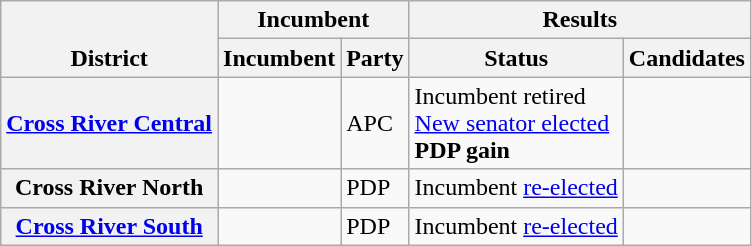<table class="wikitable sortable">
<tr valign=bottom>
<th rowspan=2>District</th>
<th colspan=2>Incumbent</th>
<th colspan=2>Results</th>
</tr>
<tr valign=bottom>
<th>Incumbent</th>
<th>Party</th>
<th>Status</th>
<th>Candidates</th>
</tr>
<tr>
<th><a href='#'>Cross River Central</a></th>
<td></td>
<td>APC</td>
<td>Incumbent retired<br><a href='#'>New senator elected</a><br><strong>PDP gain</strong></td>
<td nowrap></td>
</tr>
<tr>
<th>Cross River North</th>
<td></td>
<td>PDP</td>
<td>Incumbent <a href='#'>re-elected</a></td>
<td nowrap></td>
</tr>
<tr>
<th><a href='#'>Cross River South</a></th>
<td></td>
<td>PDP</td>
<td>Incumbent <a href='#'>re-elected</a></td>
<td nowrap></td>
</tr>
</table>
